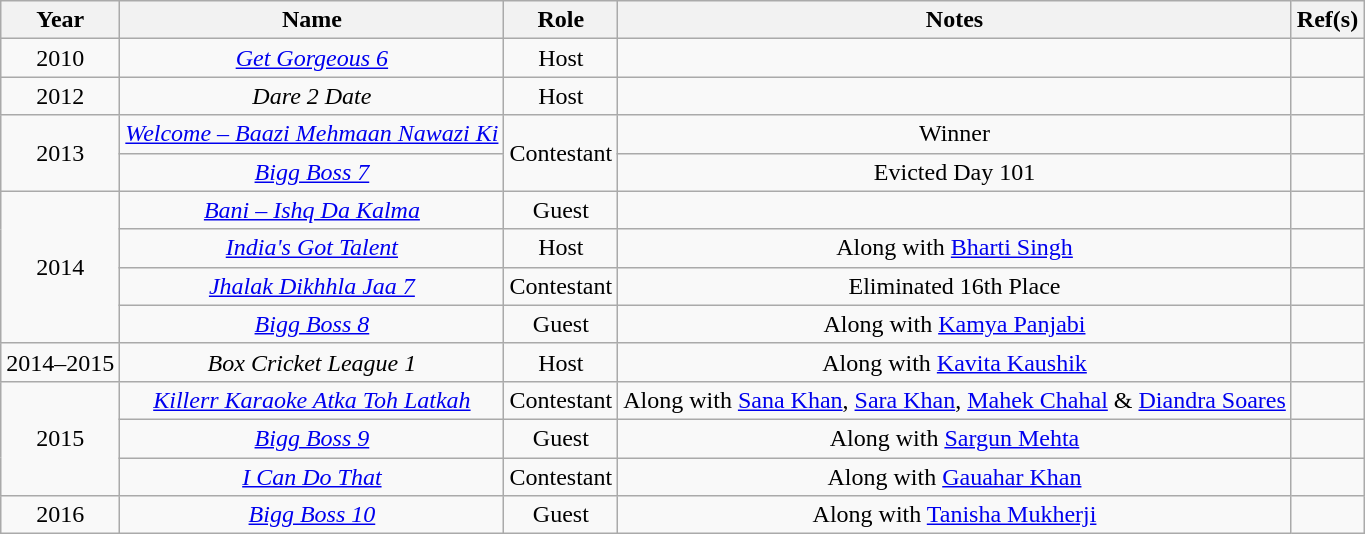<table class="wikitable" style="text-align:center;">
<tr>
<th>Year</th>
<th>Name</th>
<th>Role</th>
<th>Notes</th>
<th>Ref(s)</th>
</tr>
<tr>
<td>2010</td>
<td><em><a href='#'>Get Gorgeous 6</a></em></td>
<td>Host</td>
<td></td>
<td></td>
</tr>
<tr>
<td>2012</td>
<td><em>Dare 2 Date</em></td>
<td>Host</td>
<td></td>
<td></td>
</tr>
<tr>
<td rowspan="2">2013</td>
<td><em><a href='#'>Welcome – Baazi Mehmaan Nawazi Ki</a></em></td>
<td rowspan="2">Contestant</td>
<td>Winner</td>
<td></td>
</tr>
<tr>
<td><em><a href='#'>Bigg Boss 7</a></em></td>
<td>Evicted Day 101</td>
<td style="text-align:center;"></td>
</tr>
<tr>
<td rowspan="4">2014</td>
<td><em><a href='#'>Bani – Ishq Da Kalma</a></em></td>
<td>Guest</td>
<td></td>
<td></td>
</tr>
<tr>
<td><em><a href='#'>India's Got Talent</a></em></td>
<td>Host</td>
<td>Along with <a href='#'>Bharti Singh</a></td>
<td></td>
</tr>
<tr>
<td><em><a href='#'>Jhalak Dikhhla Jaa 7</a></em></td>
<td>Contestant</td>
<td>Eliminated 16th Place</td>
<td></td>
</tr>
<tr>
<td><em><a href='#'>Bigg Boss 8</a></em></td>
<td>Guest</td>
<td>Along with <a href='#'>Kamya Panjabi</a></td>
<td></td>
</tr>
<tr>
<td>2014–2015</td>
<td><em>Box Cricket League 1</em></td>
<td>Host</td>
<td>Along with <a href='#'>Kavita Kaushik</a></td>
<td></td>
</tr>
<tr>
<td rowspan="3">2015</td>
<td><em><a href='#'>Killerr Karaoke Atka Toh Latkah</a></em></td>
<td>Contestant</td>
<td>Along with <a href='#'>Sana Khan</a>, <a href='#'>Sara Khan</a>, <a href='#'>Mahek Chahal</a> & <a href='#'>Diandra Soares</a></td>
<td></td>
</tr>
<tr>
<td><em><a href='#'>Bigg Boss 9</a></em></td>
<td>Guest</td>
<td>Along with <a href='#'>Sargun Mehta</a></td>
<td></td>
</tr>
<tr>
<td><em><a href='#'>I Can Do That</a></em></td>
<td>Contestant</td>
<td>Along with <a href='#'>Gauahar Khan</a></td>
<td></td>
</tr>
<tr>
<td>2016</td>
<td><em><a href='#'>Bigg Boss 10</a></em></td>
<td>Guest</td>
<td>Along with <a href='#'>Tanisha Mukherji</a></td>
<td></td>
</tr>
</table>
